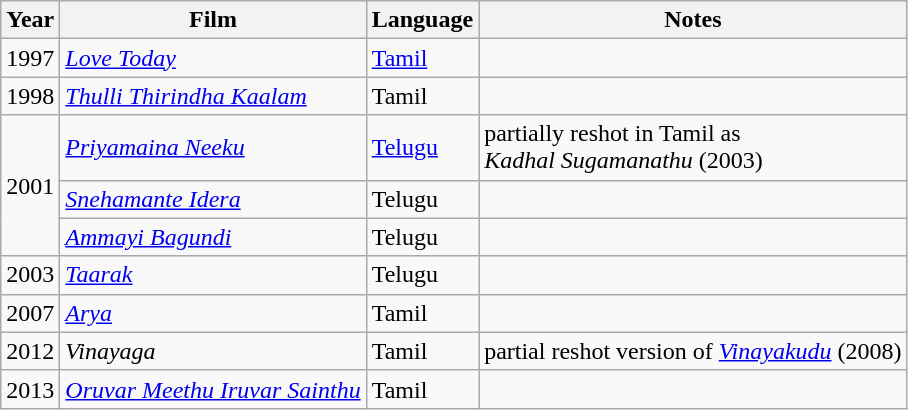<table class="wikitable sortable">
<tr>
<th>Year</th>
<th>Film</th>
<th>Language</th>
<th>Notes</th>
</tr>
<tr>
<td>1997</td>
<td><em><a href='#'>Love Today</a></em></td>
<td><a href='#'>Tamil</a></td>
<td></td>
</tr>
<tr>
<td>1998</td>
<td><em><a href='#'>Thulli Thirindha Kaalam</a></em></td>
<td>Tamil</td>
<td></td>
</tr>
<tr>
<td rowspan="3">2001</td>
<td><em><a href='#'>Priyamaina Neeku</a></em></td>
<td><a href='#'>Telugu</a></td>
<td>partially reshot in Tamil as <br> <em>Kadhal Sugamanathu</em> (2003)</td>
</tr>
<tr>
<td><em><a href='#'>Snehamante Idera</a></em></td>
<td>Telugu</td>
<td></td>
</tr>
<tr>
<td><em><a href='#'>Ammayi Bagundi</a></em></td>
<td>Telugu</td>
<td></td>
</tr>
<tr>
<td>2003</td>
<td><em><a href='#'>Taarak</a></em></td>
<td>Telugu</td>
<td></td>
</tr>
<tr>
<td>2007</td>
<td><em><a href='#'>Arya</a></em></td>
<td>Tamil</td>
<td></td>
</tr>
<tr>
<td>2012</td>
<td><em>Vinayaga</em></td>
<td>Tamil</td>
<td>partial reshot version of <em><a href='#'>Vinayakudu</a></em> (2008)</td>
</tr>
<tr>
<td>2013</td>
<td><em><a href='#'>Oruvar Meethu Iruvar Sainthu</a></em></td>
<td>Tamil</td>
<td></td>
</tr>
</table>
